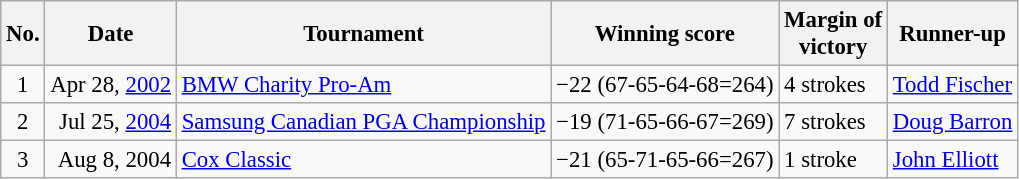<table class="wikitable" style="font-size:95%;">
<tr>
<th>No.</th>
<th>Date</th>
<th>Tournament</th>
<th>Winning score</th>
<th>Margin of<br>victory</th>
<th>Runner-up</th>
</tr>
<tr>
<td align=center>1</td>
<td align=right>Apr 28, <a href='#'>2002</a></td>
<td><a href='#'>BMW Charity Pro-Am</a></td>
<td>−22 (67-65-64-68=264)</td>
<td>4 strokes</td>
<td> <a href='#'>Todd Fischer</a></td>
</tr>
<tr>
<td align=center>2</td>
<td align=right>Jul 25, <a href='#'>2004</a></td>
<td><a href='#'>Samsung Canadian PGA Championship</a></td>
<td>−19 (71-65-66-67=269)</td>
<td>7 strokes</td>
<td> <a href='#'>Doug Barron</a></td>
</tr>
<tr>
<td align=center>3</td>
<td align=right>Aug 8, 2004</td>
<td><a href='#'>Cox Classic</a></td>
<td>−21 (65-71-65-66=267)</td>
<td>1 stroke</td>
<td> <a href='#'>John Elliott</a></td>
</tr>
</table>
